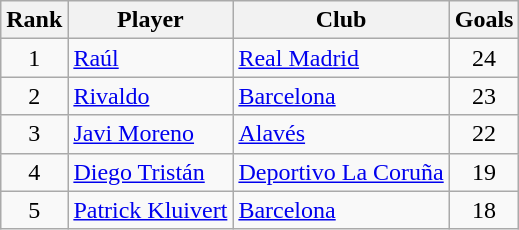<table class="wikitable sortable">
<tr>
<th>Rank</th>
<th>Player</th>
<th>Club</th>
<th>Goals</th>
</tr>
<tr>
<td style="text-align:center">1</td>
<td> <a href='#'>Raúl</a></td>
<td><a href='#'>Real Madrid</a></td>
<td style="text-align:center">24</td>
</tr>
<tr>
<td style="text-align:center">2</td>
<td> <a href='#'>Rivaldo</a></td>
<td><a href='#'>Barcelona</a></td>
<td style="text-align:center">23</td>
</tr>
<tr>
<td style="text-align:center">3</td>
<td> <a href='#'>Javi Moreno</a></td>
<td><a href='#'>Alavés</a></td>
<td style="text-align:center">22</td>
</tr>
<tr>
<td style="text-align:center">4</td>
<td> <a href='#'>Diego Tristán</a></td>
<td><a href='#'>Deportivo La Coruña</a></td>
<td style="text-align:center">19</td>
</tr>
<tr>
<td style="text-align:center">5</td>
<td> <a href='#'>Patrick Kluivert</a></td>
<td><a href='#'>Barcelona</a></td>
<td style="text-align:center">18</td>
</tr>
</table>
